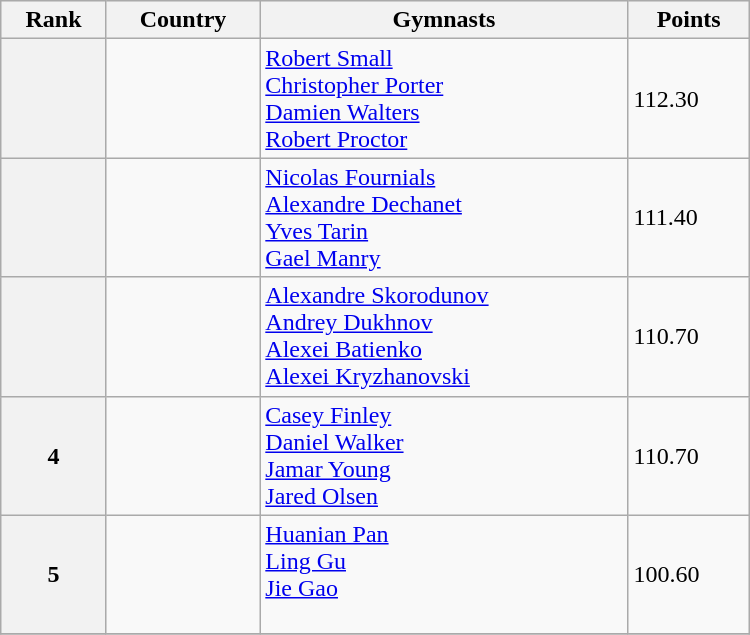<table class="wikitable" width=500>
<tr bgcolor="#efefef">
<th>Rank</th>
<th>Country</th>
<th>Gymnasts</th>
<th>Points</th>
</tr>
<tr>
<th></th>
<td></td>
<td><a href='#'>Robert Small</a><br><a href='#'>Christopher Porter</a><br><a href='#'>Damien Walters</a><br><a href='#'>Robert Proctor</a></td>
<td>112.30</td>
</tr>
<tr>
<th></th>
<td></td>
<td><a href='#'>Nicolas Fournials</a><br><a href='#'>Alexandre Dechanet</a><br><a href='#'>Yves Tarin</a><br><a href='#'>Gael Manry</a></td>
<td>111.40</td>
</tr>
<tr>
<th></th>
<td></td>
<td><a href='#'>Alexandre Skorodunov</a><br><a href='#'>Andrey Dukhnov</a><br><a href='#'>Alexei Batienko</a><br> <a href='#'>Alexei Kryzhanovski</a></td>
<td>110.70</td>
</tr>
<tr>
<th>4</th>
<td></td>
<td><a href='#'>Casey Finley</a><br><a href='#'>Daniel Walker</a><br><a href='#'>Jamar Young</a><br><a href='#'>Jared Olsen</a></td>
<td>110.70</td>
</tr>
<tr>
<th>5</th>
<td></td>
<td><a href='#'>Huanian Pan</a><br><a href='#'>Ling Gu</a><br><a href='#'>Jie Gao</a><br> </td>
<td>100.60</td>
</tr>
<tr>
</tr>
</table>
